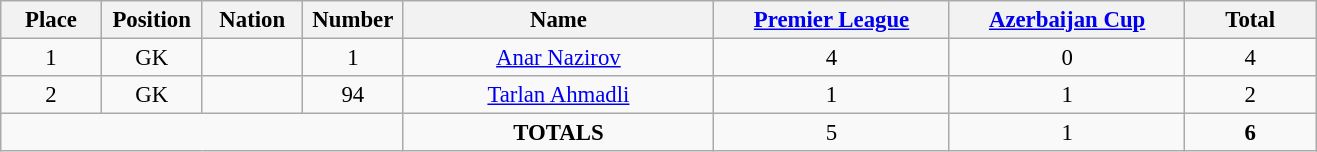<table class="wikitable" style="font-size: 95%; text-align: center;">
<tr>
<th width=60>Place</th>
<th width=60>Position</th>
<th width=60>Nation</th>
<th width=60>Number</th>
<th width=200>Name</th>
<th width=150><a href='#'>Premier League</a></th>
<th width=150><a href='#'>Azerbaijan Cup</a></th>
<th width=80>Total</th>
</tr>
<tr>
<td>1</td>
<td>GK</td>
<td></td>
<td>1</td>
<td><a href='#'>Anar Nazirov</a></td>
<td>4</td>
<td>0</td>
<td>4</td>
</tr>
<tr>
<td>2</td>
<td>GK</td>
<td></td>
<td>94</td>
<td><a href='#'>Tarlan Ahmadli</a></td>
<td>1</td>
<td>1</td>
<td>2</td>
</tr>
<tr>
<td colspan="4"></td>
<td><strong>TOTALS</strong></td>
<td>5</td>
<td>1</td>
<td><strong>6</strong></td>
</tr>
</table>
